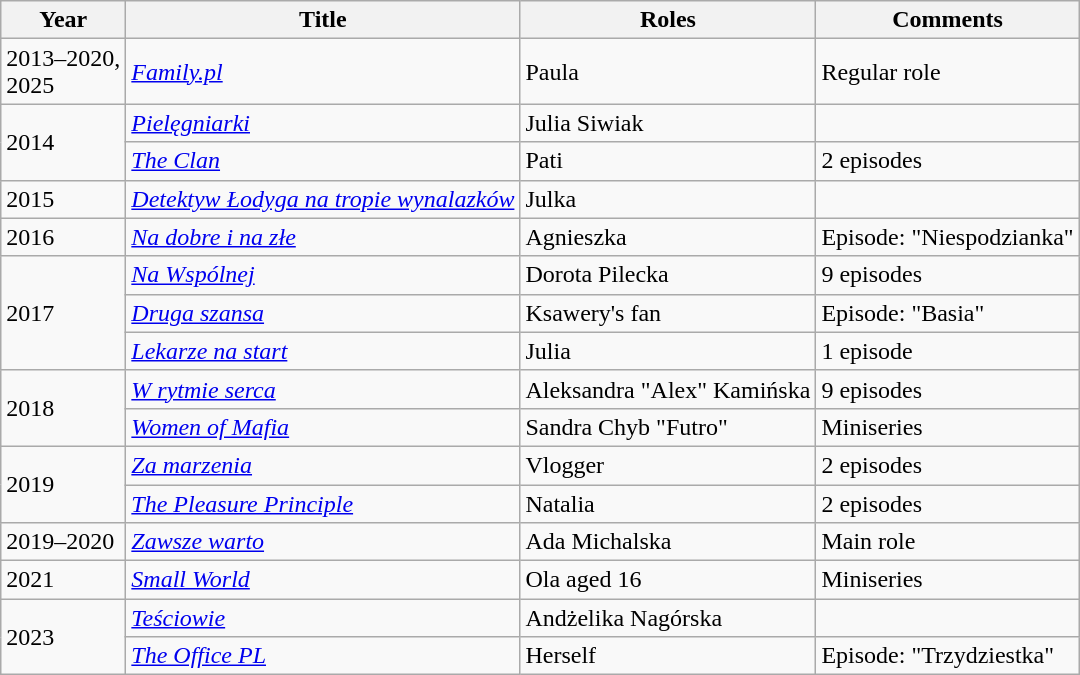<table class="wikitable">
<tr>
<th>Year</th>
<th>Title</th>
<th>Roles</th>
<th>Comments</th>
</tr>
<tr>
<td>2013–2020,<br>2025</td>
<td><em><a href='#'>Family.pl</a></em></td>
<td>Paula</td>
<td>Regular role</td>
</tr>
<tr>
<td rowspan="2">2014</td>
<td><em><a href='#'>Pielęgniarki</a></em></td>
<td>Julia Siwiak</td>
<td></td>
</tr>
<tr>
<td><em><a href='#'>The Clan</a></em></td>
<td>Pati</td>
<td>2 episodes</td>
</tr>
<tr>
<td>2015</td>
<td><em><a href='#'>Detektyw Łodyga na tropie wynalazków</a></em></td>
<td>Julka</td>
<td></td>
</tr>
<tr>
<td>2016</td>
<td><em><a href='#'>Na dobre i na złe</a></em></td>
<td>Agnieszka</td>
<td>Episode: "Niespodzianka"</td>
</tr>
<tr>
<td rowspan="3">2017</td>
<td><em><a href='#'>Na Wspólnej</a></em></td>
<td>Dorota Pilecka</td>
<td>9 episodes</td>
</tr>
<tr>
<td><em><a href='#'>Druga szansa</a></em></td>
<td>Ksawery's fan</td>
<td>Episode: "Basia"</td>
</tr>
<tr>
<td><em><a href='#'>Lekarze na start</a></em></td>
<td>Julia</td>
<td>1 episode</td>
</tr>
<tr>
<td rowspan="2">2018</td>
<td><em><a href='#'>W rytmie serca</a></em></td>
<td>Aleksandra "Alex" Kamińska</td>
<td>9 episodes</td>
</tr>
<tr>
<td><em><a href='#'>Women of Mafia</a></em></td>
<td>Sandra Chyb "Futro"</td>
<td>Miniseries</td>
</tr>
<tr>
<td rowspan="2">2019</td>
<td><em><a href='#'>Za marzenia</a></em></td>
<td>Vlogger</td>
<td>2 episodes</td>
</tr>
<tr>
<td><em><a href='#'>The Pleasure Principle</a></em></td>
<td>Natalia</td>
<td>2 episodes</td>
</tr>
<tr>
<td>2019–2020</td>
<td><em><a href='#'>Zawsze warto</a></em></td>
<td>Ada Michalska</td>
<td>Main role</td>
</tr>
<tr>
<td>2021</td>
<td><em><a href='#'>Small World</a></em></td>
<td>Ola aged 16</td>
<td>Miniseries</td>
</tr>
<tr>
<td rowspan="2">2023</td>
<td><em><a href='#'>Teściowie</a></em></td>
<td>Andżelika Nagórska</td>
<td></td>
</tr>
<tr>
<td><em><a href='#'>The Office PL</a></em></td>
<td>Herself</td>
<td>Episode: "Trzydziestka"</td>
</tr>
</table>
